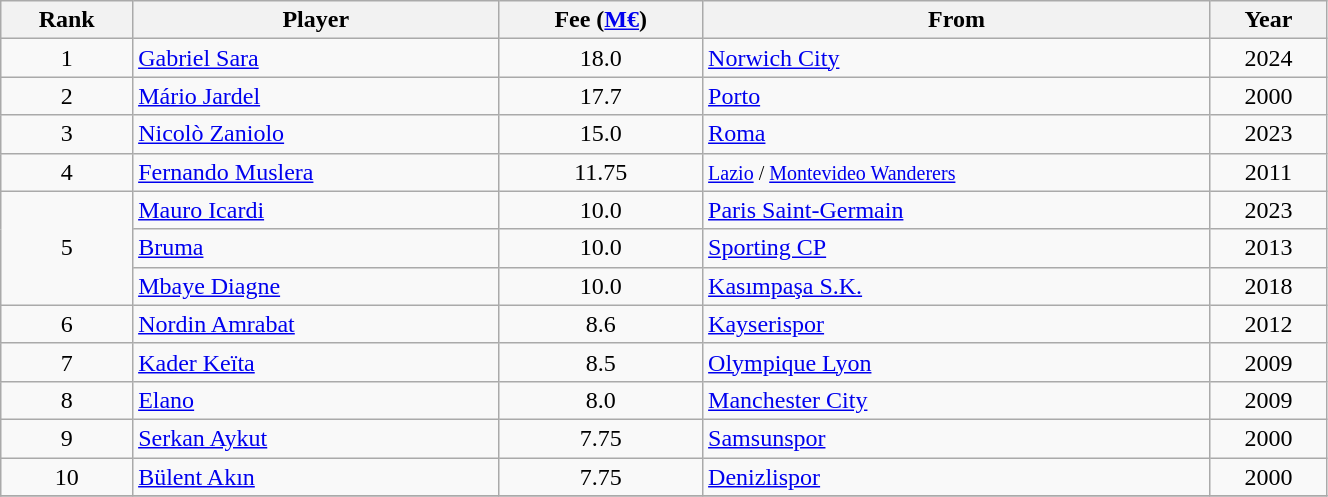<table class="wikitable sortable" style="text-align: center; width:70%">
<tr>
<th>Rank</th>
<th>Player</th>
<th>Fee (<a href='#'>M</a><a href='#'>€</a>)</th>
<th>From</th>
<th>Year</th>
</tr>
<tr>
<td>1</td>
<td align=left> <a href='#'>Gabriel Sara</a></td>
<td>18.0</td>
<td align=left> <a href='#'>Norwich City</a></td>
<td>2024</td>
</tr>
<tr>
<td>2</td>
<td align=left> <a href='#'>Mário Jardel</a></td>
<td>17.7</td>
<td align=left> <a href='#'>Porto</a></td>
<td>2000</td>
</tr>
<tr>
<td>3</td>
<td align=left> <a href='#'>Nicolò Zaniolo</a></td>
<td>15.0</td>
<td align=left> <a href='#'>Roma</a></td>
<td>2023</td>
</tr>
<tr>
<td>4</td>
<td align=left> <a href='#'>Fernando Muslera</a></td>
<td>11.75</td>
<td align=left><small> <a href='#'>Lazio</a> / <a href='#'>Montevideo Wanderers</a></small></td>
<td>2011</td>
</tr>
<tr>
<td rowspan=3>5</td>
<td align=left> <a href='#'>Mauro Icardi</a></td>
<td>10.0</td>
<td align=left> <a href='#'>Paris Saint-Germain</a></td>
<td>2023</td>
</tr>
<tr>
<td align=left> <a href='#'>Bruma</a></td>
<td>10.0</td>
<td align=left> <a href='#'>Sporting CP</a></td>
<td>2013</td>
</tr>
<tr>
<td align=left> <a href='#'>Mbaye Diagne</a></td>
<td>10.0</td>
<td align=left> <a href='#'>Kasımpaşa S.K.</a></td>
<td>2018</td>
</tr>
<tr>
<td>6</td>
<td align=left> <a href='#'>Nordin Amrabat</a></td>
<td>8.6</td>
<td align=left> <a href='#'>Kayserispor</a></td>
<td>2012</td>
</tr>
<tr>
<td>7</td>
<td align=left> <a href='#'>Kader Keïta</a></td>
<td>8.5</td>
<td align=left> <a href='#'>Olympique Lyon</a></td>
<td>2009</td>
</tr>
<tr>
<td>8</td>
<td align=left> <a href='#'>Elano</a></td>
<td>8.0</td>
<td align=left> <a href='#'>Manchester City</a></td>
<td>2009</td>
</tr>
<tr>
<td>9</td>
<td align=left> <a href='#'>Serkan Aykut</a></td>
<td>7.75</td>
<td align=left> <a href='#'>Samsunspor</a></td>
<td>2000</td>
</tr>
<tr>
<td>10</td>
<td align=left> <a href='#'>Bülent Akın</a></td>
<td>7.75</td>
<td align=left> <a href='#'>Denizlispor</a></td>
<td>2000</td>
</tr>
<tr>
</tr>
</table>
